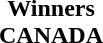<table cellspacing=0 width=100%>
<tr>
<td align=center></td>
</tr>
<tr>
<td align=center><strong>Winners<br>CANADA</strong></td>
</tr>
</table>
